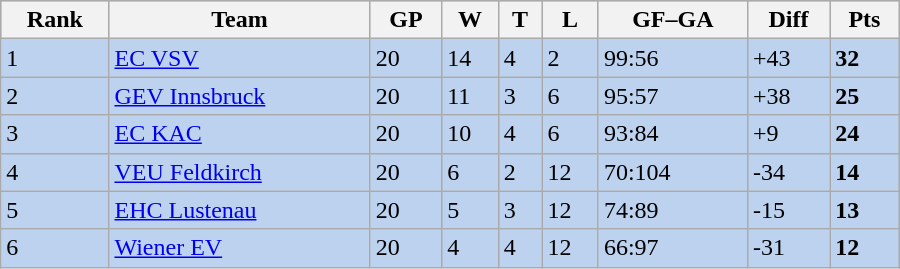<table class="wikitable" width="600px">
<tr style="background-color:#c0c0c0;">
<th>Rank</th>
<th>Team</th>
<th>GP</th>
<th>W</th>
<th>T</th>
<th>L</th>
<th>GF–GA</th>
<th>Diff</th>
<th>Pts</th>
</tr>
<tr bgcolor="#BCD2EE">
<td>1</td>
<td><a href='#'>EC VSV</a></td>
<td>20</td>
<td>14</td>
<td>4</td>
<td>2</td>
<td>99:56</td>
<td>+43</td>
<td><strong>32</strong></td>
</tr>
<tr bgcolor="#BCD2EE">
<td>2</td>
<td><a href='#'>GEV Innsbruck</a></td>
<td>20</td>
<td>11</td>
<td>3</td>
<td>6</td>
<td>95:57</td>
<td>+38</td>
<td><strong>25</strong></td>
</tr>
<tr bgcolor="#BCD2EE">
<td>3</td>
<td><a href='#'>EC KAC</a></td>
<td>20</td>
<td>10</td>
<td>4</td>
<td>6</td>
<td>93:84</td>
<td>+9</td>
<td><strong>24</strong></td>
</tr>
<tr bgcolor="#BCD2EE">
<td>4</td>
<td><a href='#'>VEU Feldkirch</a></td>
<td>20</td>
<td>6</td>
<td>2</td>
<td>12</td>
<td>70:104</td>
<td>-34</td>
<td><strong>14</strong></td>
</tr>
<tr bgcolor="#BCD2EE">
<td>5</td>
<td><a href='#'>EHC Lustenau</a></td>
<td>20</td>
<td>5</td>
<td>3</td>
<td>12</td>
<td>74:89</td>
<td>-15</td>
<td><strong>13</strong></td>
</tr>
<tr bgcolor="#BCD2EE">
<td>6</td>
<td><a href='#'>Wiener EV</a></td>
<td>20</td>
<td>4</td>
<td>4</td>
<td>12</td>
<td>66:97</td>
<td>-31</td>
<td><strong>12</strong></td>
</tr>
</table>
